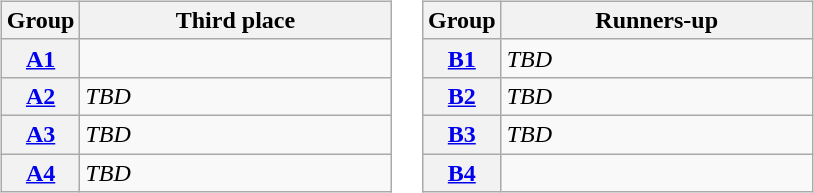<table>
<tr>
<td><br><table class="wikitable">
<tr>
<th>Group</th>
<th width="200">Third place</th>
</tr>
<tr>
<th><a href='#'>A1</a></th>
<td></td>
</tr>
<tr>
<th><a href='#'>A2</a></th>
<td> <em>TBD</em></td>
</tr>
<tr>
<th><a href='#'>A3</a></th>
<td> <em>TBD</em></td>
</tr>
<tr>
<th><a href='#'>A4</a></th>
<td> <em>TBD</em></td>
</tr>
</table>
</td>
<td><br><table class="wikitable">
<tr>
<th>Group</th>
<th width="200">Runners-up</th>
</tr>
<tr>
<th><a href='#'>B1</a></th>
<td> <em>TBD</em></td>
</tr>
<tr>
<th><a href='#'>B2</a></th>
<td> <em>TBD</em></td>
</tr>
<tr>
<th><a href='#'>B3</a></th>
<td> <em>TBD</em></td>
</tr>
<tr>
<th><a href='#'>B4</a></th>
<td></td>
</tr>
</table>
</td>
</tr>
</table>
